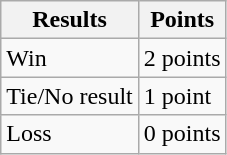<table class="wikitable">
<tr>
<th>Results</th>
<th>Points</th>
</tr>
<tr>
<td>Win</td>
<td>2 points</td>
</tr>
<tr>
<td>Tie/No result</td>
<td>1 point</td>
</tr>
<tr>
<td>Loss</td>
<td>0 points</td>
</tr>
</table>
